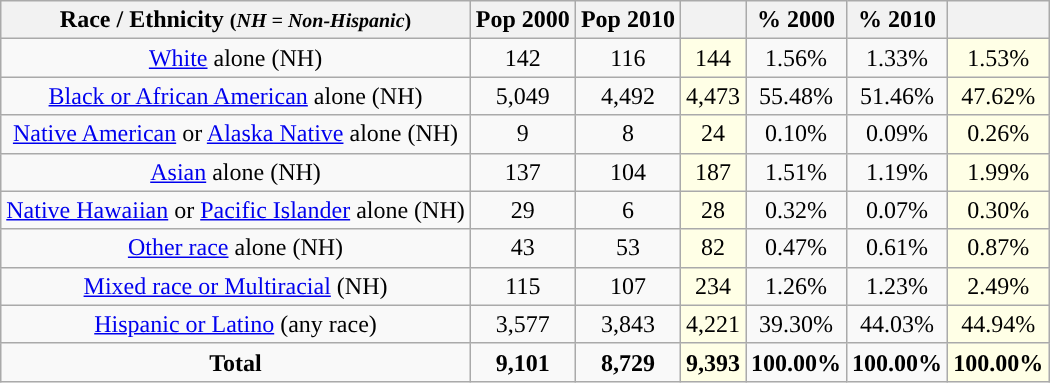<table class="wikitable" style="text-align:center;">
<tr>
<th>Race / Ethnicity <small>(<em>NH = Non-Hispanic</em>)</small></th>
<th>Pop 2000</th>
<th>Pop 2010</th>
<th></th>
<th>% 2000</th>
<th>% 2010</th>
<th></th>
</tr>
<tr>
<td><a href='#'>White</a> alone (NH)</td>
<td>142</td>
<td>116</td>
<td style='background: #ffffe6;'>144</td>
<td>1.56%</td>
<td>1.33%</td>
<td style='background: #ffffe6;'>1.53%</td>
</tr>
<tr>
<td><a href='#'>Black or African American</a> alone (NH)</td>
<td>5,049</td>
<td>4,492</td>
<td style='background: #ffffe6;'>4,473</td>
<td>55.48%</td>
<td>51.46%</td>
<td style='background: #ffffe6;'>47.62%</td>
</tr>
<tr>
<td><a href='#'>Native American</a> or <a href='#'>Alaska Native</a> alone (NH)</td>
<td>9</td>
<td>8</td>
<td style='background: #ffffe6;'>24</td>
<td>0.10%</td>
<td>0.09%</td>
<td style='background: #ffffe6;'>0.26%</td>
</tr>
<tr>
<td><a href='#'>Asian</a> alone (NH)</td>
<td>137</td>
<td>104</td>
<td style='background: #ffffe6;'>187</td>
<td>1.51%</td>
<td>1.19%</td>
<td style='background: #ffffe6;'>1.99%</td>
</tr>
<tr>
<td><a href='#'>Native Hawaiian</a> or <a href='#'>Pacific Islander</a> alone (NH)</td>
<td>29</td>
<td>6</td>
<td style='background: #ffffe6;'>28</td>
<td>0.32%</td>
<td>0.07%</td>
<td style='background: #ffffe6;'>0.30%</td>
</tr>
<tr>
<td><a href='#'>Other race</a> alone (NH)</td>
<td>43</td>
<td>53</td>
<td style='background: #ffffe6;'>82</td>
<td>0.47%</td>
<td>0.61%</td>
<td style='background: #ffffe6;'>0.87%</td>
</tr>
<tr>
<td><a href='#'>Mixed race or Multiracial</a> (NH)</td>
<td>115</td>
<td>107</td>
<td style='background: #ffffe6;'>234</td>
<td>1.26%</td>
<td>1.23%</td>
<td style='background: #ffffe6;'>2.49%</td>
</tr>
<tr>
<td><a href='#'>Hispanic or Latino</a> (any race)</td>
<td>3,577</td>
<td>3,843</td>
<td style='background: #ffffe6;'>4,221</td>
<td>39.30%</td>
<td>44.03%</td>
<td style='background: #ffffe6;'>44.94%</td>
</tr>
<tr>
<td><strong>Total</strong></td>
<td><strong>9,101</strong></td>
<td><strong>8,729</strong></td>
<td style='background: #ffffe6;'><strong>9,393</strong></td>
<td><strong>100.00%</strong></td>
<td><strong>100.00%</strong></td>
<td style='background: #ffffe6;'><strong>100.00%</strong></td>
</tr>
</table>
